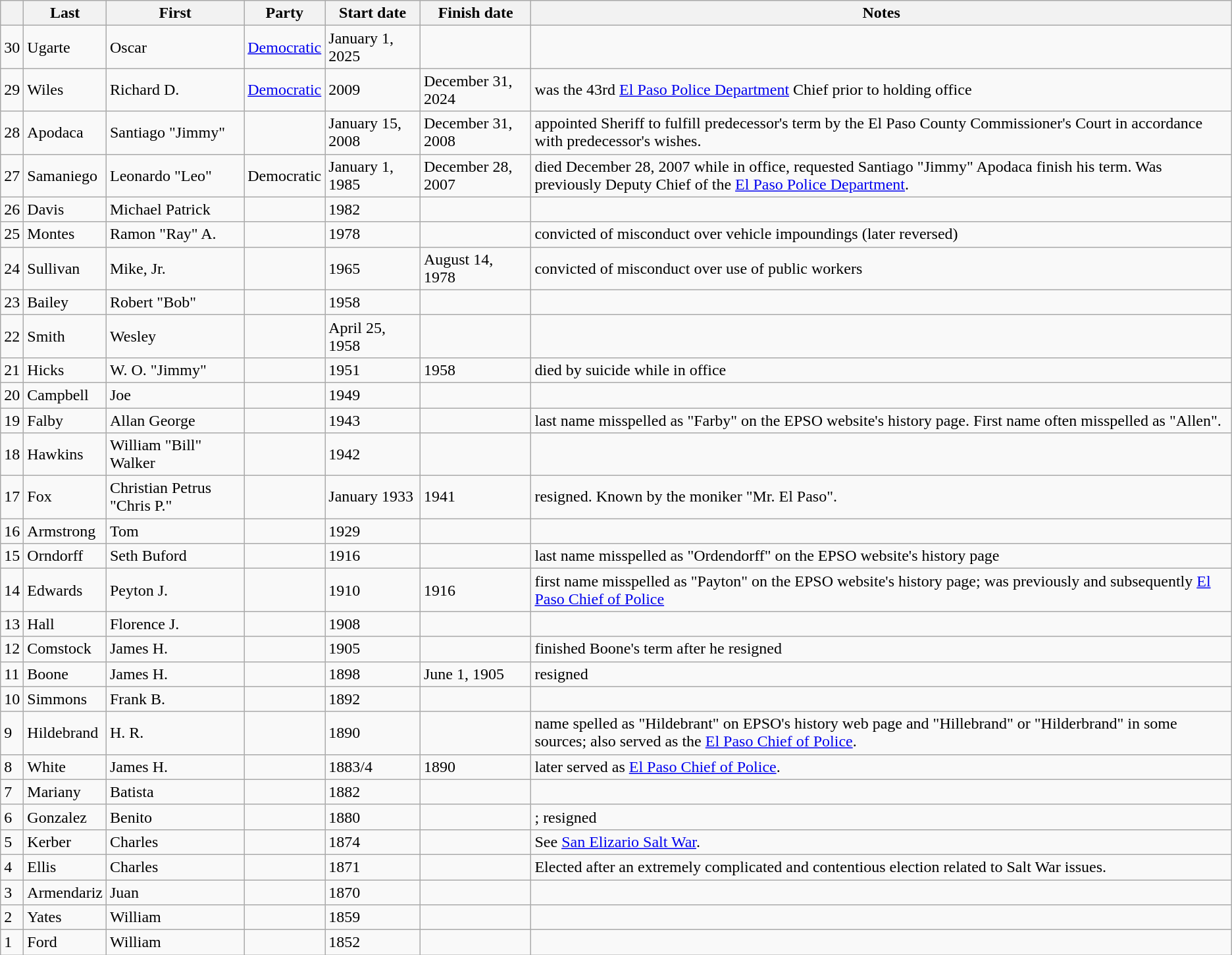<table class="wikitable sortable plainrowheaders">
<tr>
<th scope="col"></th>
<th scope="col">Last</th>
<th scope="col">First</th>
<th scope="col">Party</th>
<th scope="col">Start date</th>
<th scope="col">Finish date</th>
<th scope="col" class="unsortable">Notes</th>
</tr>
<tr>
<td>30</td>
<td>Ugarte</td>
<td>Oscar</td>
<td><a href='#'>Democratic</a></td>
<td>January 1, 2025</td>
<td></td>
</tr>
<tr>
<td>29</td>
<td>Wiles</td>
<td>Richard D.</td>
<td><a href='#'>Democratic</a></td>
<td>2009</td>
<td>December 31, 2024</td>
<td>was the 43rd <a href='#'>El Paso Police Department</a> Chief prior to holding office</td>
</tr>
<tr>
<td>28</td>
<td>Apodaca</td>
<td>Santiago "Jimmy"</td>
<td></td>
<td>January 15, 2008</td>
<td>December 31, 2008</td>
<td>appointed Sheriff to fulfill predecessor's term by the El Paso County Commissioner's Court in accordance with predecessor's wishes.</td>
</tr>
<tr>
<td>27</td>
<td>Samaniego</td>
<td>Leonardo "Leo"</td>
<td>Democratic</td>
<td>January 1, 1985</td>
<td>December 28, 2007</td>
<td>died December 28, 2007 while in office, requested Santiago "Jimmy" Apodaca finish his term. Was previously Deputy Chief of the <a href='#'>El Paso Police Department</a>.</td>
</tr>
<tr>
<td>26</td>
<td>Davis</td>
<td>Michael Patrick</td>
<td></td>
<td>1982</td>
<td></td>
<td></td>
</tr>
<tr>
<td>25</td>
<td>Montes</td>
<td>Ramon "Ray" A.</td>
<td></td>
<td>1978</td>
<td></td>
<td>convicted of misconduct over vehicle impoundings (later reversed)</td>
</tr>
<tr>
<td>24</td>
<td>Sullivan</td>
<td>Mike, Jr.</td>
<td></td>
<td>1965</td>
<td>August 14, 1978</td>
<td>convicted of misconduct over use of public workers</td>
</tr>
<tr>
<td>23</td>
<td>Bailey</td>
<td>Robert "Bob" </td>
<td></td>
<td>1958</td>
<td></td>
<td></td>
</tr>
<tr>
<td>22</td>
<td>Smith</td>
<td>Wesley</td>
<td></td>
<td>April 25, 1958</td>
<td></td>
<td></td>
</tr>
<tr>
<td>21</td>
<td>Hicks</td>
<td>W. O. "Jimmy"</td>
<td></td>
<td>1951</td>
<td>1958</td>
<td>died by suicide while in office</td>
</tr>
<tr>
<td>20</td>
<td>Campbell</td>
<td>Joe</td>
<td></td>
<td>1949</td>
<td></td>
<td></td>
</tr>
<tr>
<td>19</td>
<td>Falby</td>
<td>Allan George</td>
<td></td>
<td>1943</td>
<td></td>
<td>last name misspelled as "Farby" on the EPSO website's history page. First name often misspelled as "Allen".</td>
</tr>
<tr>
<td>18</td>
<td>Hawkins</td>
<td>William "Bill" Walker</td>
<td></td>
<td>1942</td>
<td></td>
<td></td>
</tr>
<tr>
<td>17</td>
<td>Fox</td>
<td>Christian Petrus "Chris P."</td>
<td></td>
<td>January 1933</td>
<td>1941</td>
<td>resigned. Known by the moniker "Mr. El Paso".</td>
</tr>
<tr>
<td>16</td>
<td>Armstrong</td>
<td>Tom</td>
<td></td>
<td>1929</td>
<td></td>
<td></td>
</tr>
<tr>
<td>15</td>
<td>Orndorff</td>
<td>Seth Buford</td>
<td></td>
<td>1916</td>
<td></td>
<td>last name misspelled as "Ordendorff" on the EPSO website's history page</td>
</tr>
<tr>
<td>14</td>
<td>Edwards</td>
<td>Peyton J.</td>
<td></td>
<td>1910</td>
<td>1916</td>
<td>first name misspelled as "Payton" on the EPSO website's history page; was previously and subsequently <a href='#'>El Paso Chief of Police</a></td>
</tr>
<tr>
<td>13</td>
<td>Hall</td>
<td>Florence J.</td>
<td></td>
<td>1908</td>
<td></td>
<td></td>
</tr>
<tr>
<td>12</td>
<td>Comstock</td>
<td>James H.</td>
<td></td>
<td>1905</td>
<td></td>
<td>finished Boone's term after he resigned</td>
</tr>
<tr>
<td>11</td>
<td>Boone</td>
<td>James H.</td>
<td></td>
<td>1898</td>
<td>June 1, 1905</td>
<td>resigned</td>
</tr>
<tr>
<td>10</td>
<td>Simmons</td>
<td>Frank B.</td>
<td></td>
<td>1892</td>
<td></td>
<td></td>
</tr>
<tr>
<td>9</td>
<td>Hildebrand</td>
<td>H. R.</td>
<td></td>
<td>1890</td>
<td></td>
<td>name spelled as "Hildebrant" on EPSO's history web page and "Hillebrand" or "Hilderbrand" in some sources; also served as the <a href='#'>El Paso Chief of Police</a>.</td>
</tr>
<tr>
<td>8</td>
<td>White</td>
<td>James H.</td>
<td></td>
<td>1883/4</td>
<td>1890</td>
<td>later served as <a href='#'>El Paso Chief of Police</a>.</td>
</tr>
<tr>
<td>7</td>
<td>Mariany</td>
<td>Batista</td>
<td></td>
<td>1882</td>
<td></td>
<td></td>
</tr>
<tr>
<td>6</td>
<td>Gonzalez</td>
<td>Benito</td>
<td></td>
<td>1880</td>
<td></td>
<td>; resigned</td>
</tr>
<tr>
<td>5</td>
<td>Kerber</td>
<td>Charles</td>
<td></td>
<td>1874</td>
<td></td>
<td>See <a href='#'>San Elizario Salt War</a>.</td>
</tr>
<tr>
<td>4</td>
<td>Ellis</td>
<td>Charles</td>
<td></td>
<td>1871</td>
<td></td>
<td>Elected after an extremely complicated and contentious election related to Salt War issues.</td>
</tr>
<tr>
<td>3</td>
<td>Armendariz</td>
<td>Juan</td>
<td></td>
<td>1870</td>
<td></td>
<td></td>
</tr>
<tr>
<td>2</td>
<td>Yates</td>
<td>William</td>
<td></td>
<td>1859</td>
<td></td>
<td></td>
</tr>
<tr>
<td>1</td>
<td>Ford</td>
<td>William</td>
<td></td>
<td>1852</td>
<td></td>
<td></td>
</tr>
</table>
